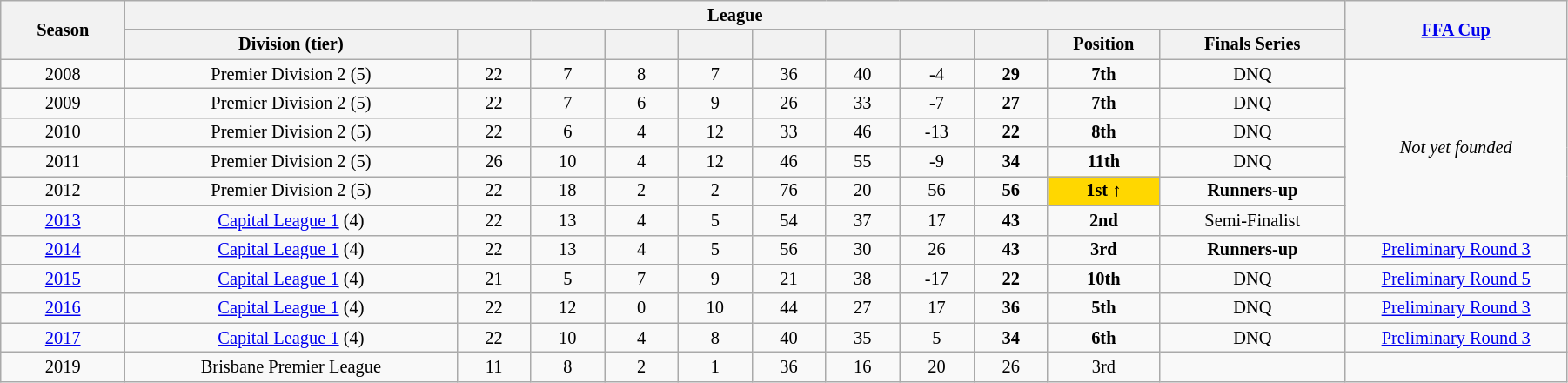<table class="wikitable" style="text-align:center; font-size:85%;width:95%; text-align:center">
<tr>
<th rowspan=2 width=3%>Season</th>
<th rowspan=1 colspan=11 width=28%>League</th>
<th rowspan=2 width=6%><a href='#'>FFA Cup</a></th>
</tr>
<tr>
<th width=9%>Division (tier)</th>
<th width=2%></th>
<th width=2%></th>
<th width=2%></th>
<th width=2%></th>
<th width=2%></th>
<th width=2%></th>
<th width=2%></th>
<th width=2%></th>
<th width=2%>Position</th>
<th width=5%>Finals Series</th>
</tr>
<tr>
<td>2008</td>
<td>Premier Division 2 (5)</td>
<td>22</td>
<td>7</td>
<td>8</td>
<td>7</td>
<td>36</td>
<td>40</td>
<td>-4</td>
<td><strong>29</strong></td>
<td><strong>7th</strong></td>
<td>DNQ</td>
<td rowspan=6><em>Not yet founded</em></td>
</tr>
<tr>
<td>2009</td>
<td>Premier Division 2 (5)</td>
<td>22</td>
<td>7</td>
<td>6</td>
<td>9</td>
<td>26</td>
<td>33</td>
<td>-7</td>
<td><strong>27</strong></td>
<td><strong>7th</strong></td>
<td>DNQ</td>
</tr>
<tr>
<td>2010</td>
<td>Premier Division 2 (5)</td>
<td>22</td>
<td>6</td>
<td>4</td>
<td>12</td>
<td>33</td>
<td>46</td>
<td>-13</td>
<td><strong>22</strong></td>
<td><strong>8th</strong></td>
<td>DNQ</td>
</tr>
<tr>
<td>2011</td>
<td>Premier Division 2 (5)</td>
<td>26</td>
<td>10</td>
<td>4</td>
<td>12</td>
<td>46</td>
<td>55</td>
<td>-9</td>
<td><strong>34</strong></td>
<td><strong>11th</strong></td>
<td>DNQ</td>
</tr>
<tr>
<td>2012</td>
<td>Premier Division 2 (5)</td>
<td>22</td>
<td>18</td>
<td>2</td>
<td>2</td>
<td>76</td>
<td>20</td>
<td>56</td>
<td><strong>56</strong></td>
<td bgcolor=gold><strong>1st ↑</strong></td>
<td><strong>Runners-up</strong></td>
</tr>
<tr>
<td><a href='#'>2013</a></td>
<td><a href='#'>Capital League 1</a>  (4)</td>
<td>22</td>
<td>13</td>
<td>4</td>
<td>5</td>
<td>54</td>
<td>37</td>
<td>17</td>
<td><strong>43</strong></td>
<td><strong>2nd</strong></td>
<td>Semi-Finalist</td>
</tr>
<tr>
<td><a href='#'>2014</a></td>
<td><a href='#'>Capital League 1</a>  (4)</td>
<td>22</td>
<td>13</td>
<td>4</td>
<td>5</td>
<td>56</td>
<td>30</td>
<td>26</td>
<td><strong>43</strong></td>
<td><strong>3rd</strong></td>
<td><strong>Runners-up</strong></td>
<td><a href='#'>Preliminary Round 3</a></td>
</tr>
<tr>
<td><a href='#'>2015</a></td>
<td><a href='#'>Capital League 1</a>  (4)</td>
<td>21</td>
<td>5</td>
<td>7</td>
<td>9</td>
<td>21</td>
<td>38</td>
<td>-17</td>
<td><strong>22</strong></td>
<td><strong>10th</strong></td>
<td>DNQ</td>
<td><a href='#'>Preliminary Round 5</a></td>
</tr>
<tr>
<td><a href='#'>2016</a></td>
<td><a href='#'>Capital League 1</a>  (4)</td>
<td>22</td>
<td>12</td>
<td>0</td>
<td>10</td>
<td>44</td>
<td>27</td>
<td>17</td>
<td><strong>36</strong></td>
<td><strong>5th</strong></td>
<td>DNQ</td>
<td><a href='#'>Preliminary Round 3</a></td>
</tr>
<tr>
<td><a href='#'>2017</a></td>
<td><a href='#'>Capital League 1</a>  (4)</td>
<td>22</td>
<td>10</td>
<td>4</td>
<td>8</td>
<td>40</td>
<td>35</td>
<td>5</td>
<td><strong>34</strong></td>
<td><strong>6th</strong></td>
<td>DNQ</td>
<td><a href='#'>Preliminary Round 3</a></td>
</tr>
<tr>
<td>2019</td>
<td>Brisbane Premier League</td>
<td>11</td>
<td>8</td>
<td>2</td>
<td>1</td>
<td>36</td>
<td>16</td>
<td>20</td>
<td>26</td>
<td>3rd</td>
<td></td>
<td></td>
</tr>
</table>
